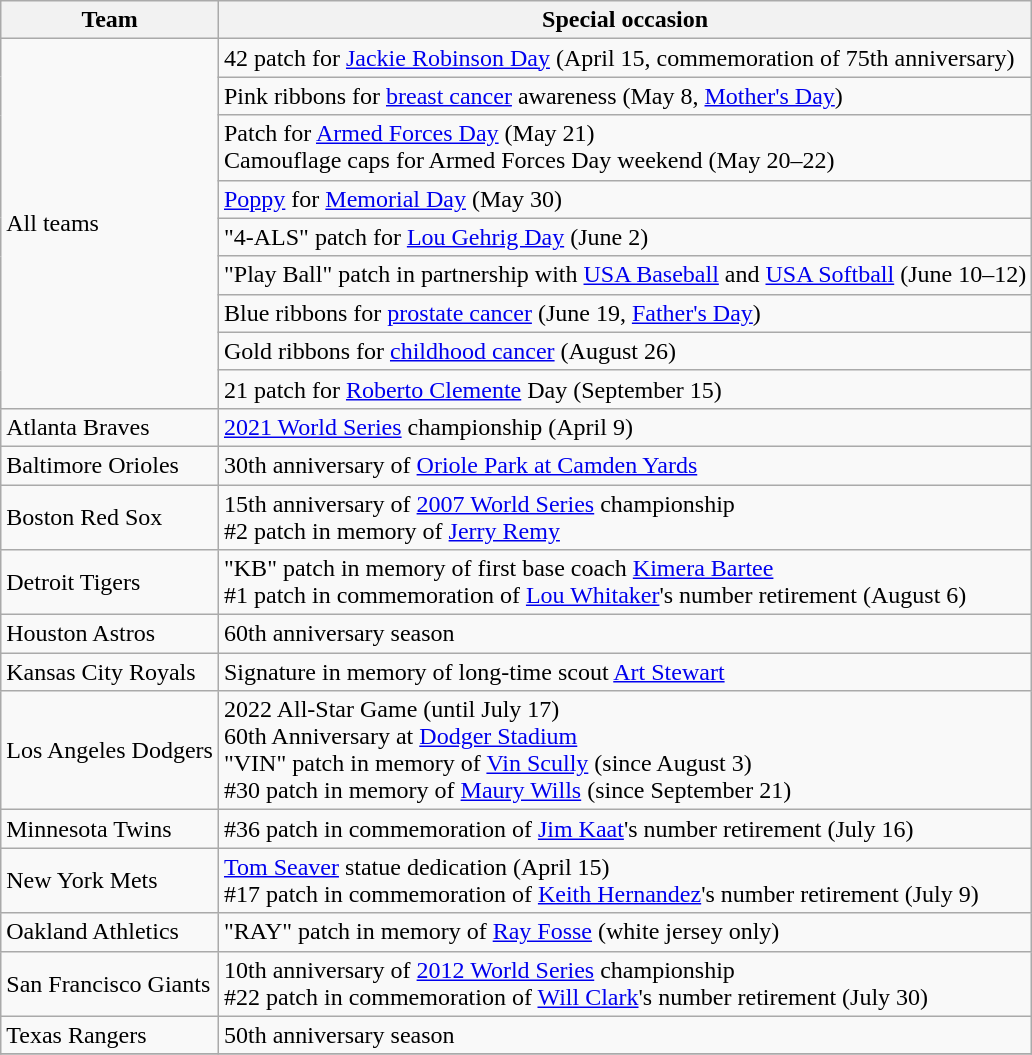<table class="wikitable">
<tr>
<th>Team</th>
<th>Special occasion</th>
</tr>
<tr>
<td rowspan="9">All teams</td>
<td>42 patch for <a href='#'>Jackie Robinson Day</a> (April 15, commemoration of 75th anniversary)</td>
</tr>
<tr>
<td>Pink ribbons for <a href='#'>breast cancer</a> awareness (May 8, <a href='#'>Mother's Day</a>)</td>
</tr>
<tr>
<td>Patch for <a href='#'>Armed Forces Day</a> (May 21)<br>Camouflage caps for Armed Forces Day weekend (May 20–22)</td>
</tr>
<tr>
<td><a href='#'>Poppy</a> for <a href='#'>Memorial Day</a> (May 30)</td>
</tr>
<tr>
<td>"4-ALS" patch for <a href='#'>Lou Gehrig Day</a> (June 2) </td>
</tr>
<tr>
<td>"Play Ball" patch in partnership with <a href='#'>USA Baseball</a> and <a href='#'>USA Softball</a> (June 10–12)</td>
</tr>
<tr>
<td>Blue ribbons for <a href='#'>prostate cancer</a> (June 19, <a href='#'>Father's Day</a>)</td>
</tr>
<tr>
<td>Gold ribbons for <a href='#'>childhood cancer</a> (August 26)</td>
</tr>
<tr>
<td>21 patch for <a href='#'>Roberto Clemente</a> Day (September 15)</td>
</tr>
<tr>
<td>Atlanta Braves</td>
<td><a href='#'>2021 World Series</a> championship (April 9) </td>
</tr>
<tr>
<td>Baltimore Orioles</td>
<td>30th anniversary of <a href='#'>Oriole Park at Camden Yards</a></td>
</tr>
<tr>
<td>Boston Red Sox</td>
<td>15th anniversary of <a href='#'>2007 World Series</a> championship<br>#2 patch in memory of <a href='#'>Jerry Remy</a></td>
</tr>
<tr>
<td>Detroit Tigers</td>
<td>"KB" patch in memory of first base coach <a href='#'>Kimera Bartee</a><br>#1 patch in commemoration of <a href='#'>Lou Whitaker</a>'s number retirement (August 6)</td>
</tr>
<tr>
<td>Houston Astros</td>
<td>60th anniversary season</td>
</tr>
<tr>
<td>Kansas City Royals</td>
<td>Signature in memory of long-time scout <a href='#'>Art Stewart</a></td>
</tr>
<tr>
<td>Los Angeles Dodgers</td>
<td>2022 All-Star Game (until July 17)<br>60th Anniversary at <a href='#'>Dodger Stadium</a> <br>"VIN" patch in memory of <a href='#'>Vin Scully</a> (since August 3)<br>#30 patch in memory of <a href='#'>Maury Wills</a> (since September 21)</td>
</tr>
<tr>
<td>Minnesota Twins</td>
<td>#36 patch in commemoration of <a href='#'>Jim Kaat</a>'s number retirement (July 16)</td>
</tr>
<tr>
<td>New York Mets</td>
<td><a href='#'>Tom Seaver</a> statue dedication (April 15)<br>#17 patch in commemoration of <a href='#'>Keith Hernandez</a>'s number retirement (July 9)</td>
</tr>
<tr>
<td>Oakland Athletics</td>
<td>"RAY" patch in memory of <a href='#'>Ray Fosse</a> (white jersey only)</td>
</tr>
<tr>
<td>San Francisco Giants</td>
<td>10th anniversary of <a href='#'>2012 World Series</a> championship<br>#22 patch in commemoration of <a href='#'>Will Clark</a>'s number retirement (July 30)</td>
</tr>
<tr>
<td>Texas Rangers</td>
<td>50th anniversary season</td>
</tr>
<tr>
</tr>
</table>
